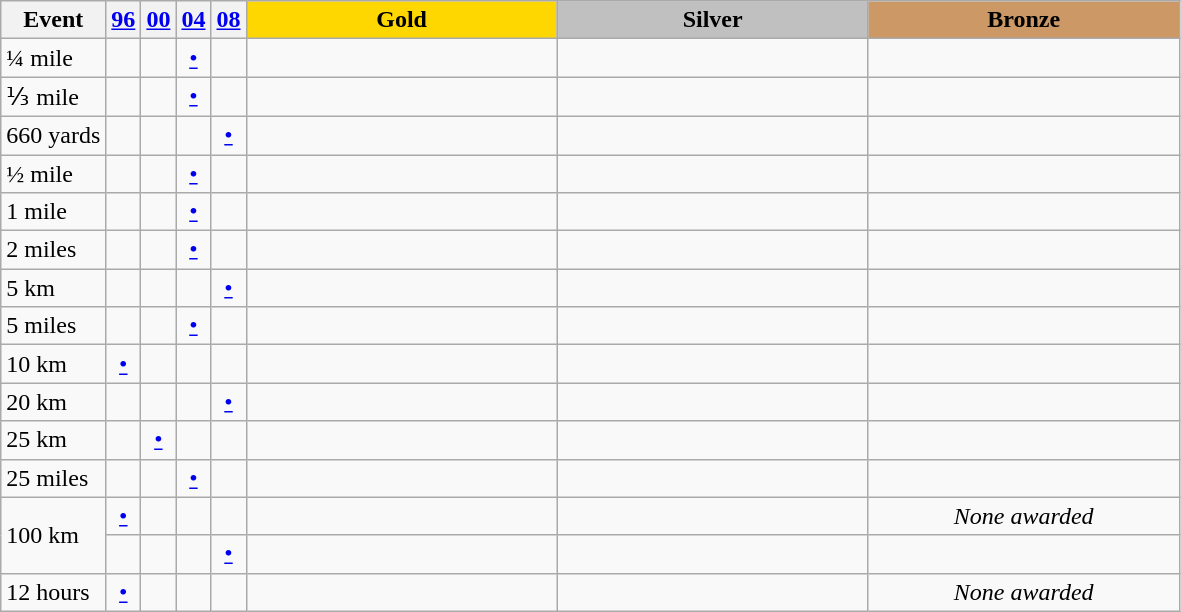<table class="wikitable">
<tr align=center>
<th>Event</th>
<th><a href='#'>96</a></th>
<th><a href='#'>00</a></th>
<th><a href='#'>04</a></th>
<th><a href='#'>08</a></th>
<td width=200 bgcolor=gold><strong>Gold</strong></td>
<td width=200 bgcolor=silver><strong>Silver</strong></td>
<td width=200 bgcolor=cc9966><strong>Bronze</strong></td>
</tr>
<tr>
<td>¼ mile</td>
<td></td>
<td></td>
<td align=center><a href='#'>•</a></td>
<td></td>
<td></td>
<td></td>
<td></td>
</tr>
<tr>
<td>⅓ mile</td>
<td></td>
<td></td>
<td align=center><a href='#'>•</a></td>
<td></td>
<td></td>
<td></td>
<td></td>
</tr>
<tr>
<td>660 yards</td>
<td></td>
<td></td>
<td></td>
<td align=center><a href='#'>•</a></td>
<td></td>
<td></td>
<td></td>
</tr>
<tr>
<td>½ mile</td>
<td></td>
<td></td>
<td align=center><a href='#'>•</a></td>
<td></td>
<td></td>
<td></td>
<td></td>
</tr>
<tr>
<td>1 mile</td>
<td></td>
<td></td>
<td align=center><a href='#'>•</a></td>
<td></td>
<td></td>
<td></td>
<td></td>
</tr>
<tr>
<td>2 miles</td>
<td></td>
<td></td>
<td align=center><a href='#'>•</a></td>
<td></td>
<td></td>
<td></td>
<td></td>
</tr>
<tr>
<td>5 km</td>
<td></td>
<td></td>
<td></td>
<td align=center><a href='#'>•</a></td>
<td></td>
<td></td>
<td></td>
</tr>
<tr>
<td>5 miles</td>
<td></td>
<td></td>
<td align=center><a href='#'>•</a></td>
<td></td>
<td></td>
<td></td>
<td></td>
</tr>
<tr>
<td>10 km</td>
<td align=center><a href='#'>•</a></td>
<td></td>
<td></td>
<td></td>
<td></td>
<td></td>
<td></td>
</tr>
<tr>
<td>20 km</td>
<td></td>
<td></td>
<td></td>
<td align=center><a href='#'>•</a></td>
<td></td>
<td></td>
<td></td>
</tr>
<tr>
<td>25 km</td>
<td></td>
<td align=center><a href='#'>•</a></td>
<td></td>
<td></td>
<td></td>
<td></td>
<td></td>
</tr>
<tr>
<td>25 miles</td>
<td></td>
<td></td>
<td align=center><a href='#'>•</a></td>
<td></td>
<td></td>
<td></td>
<td></td>
</tr>
<tr>
<td rowspan=2>100 km</td>
<td align=center><a href='#'>•</a></td>
<td></td>
<td></td>
<td></td>
<td></td>
<td></td>
<td align="center"><em>None awarded</em></td>
</tr>
<tr>
<td></td>
<td></td>
<td></td>
<td align=center><a href='#'>•</a></td>
<td></td>
<td></td>
<td></td>
</tr>
<tr>
<td>12 hours</td>
<td align=center><a href='#'>•</a></td>
<td></td>
<td></td>
<td></td>
<td></td>
<td></td>
<td align="center"><em>None awarded</em></td>
</tr>
</table>
